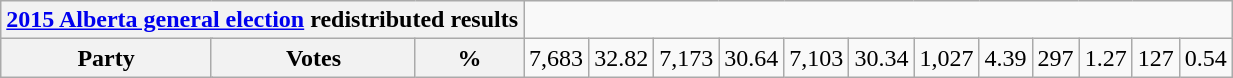<table class=wikitable>
<tr>
<th colspan=4><a href='#'>2015 Alberta general election</a> redistributed results</th>
</tr>
<tr>
<th colspan=2>Party</th>
<th>Votes</th>
<th>%<br></th>
<td align=right>7,683</td>
<td align=right>32.82<br></td>
<td align=right>7,173</td>
<td align=right>30.64<br></td>
<td align=right>7,103</td>
<td align=right>30.34<br></td>
<td align=right>1,027</td>
<td align=right>4.39<br></td>
<td align=right>297</td>
<td align=right>1.27<br></td>
<td align=right>127</td>
<td align=right>0.54<br></td>
</tr>
</table>
